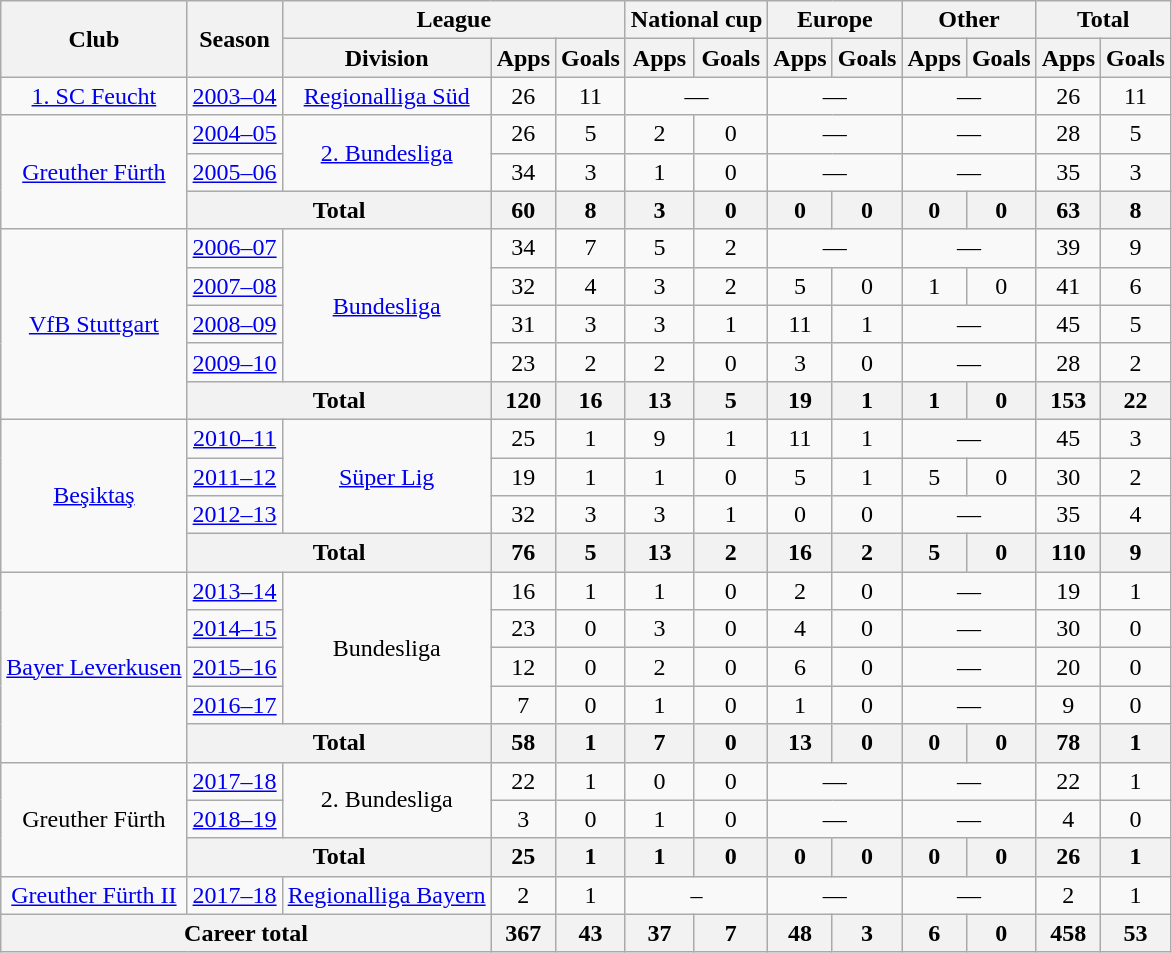<table class="wikitable" style="text-align:center">
<tr>
<th rowspan="2">Club</th>
<th rowspan="2">Season</th>
<th colspan="3">League</th>
<th colspan="2">National cup</th>
<th colspan="2">Europe</th>
<th colspan="2">Other</th>
<th colspan="2">Total</th>
</tr>
<tr>
<th>Division</th>
<th>Apps</th>
<th>Goals</th>
<th>Apps</th>
<th>Goals</th>
<th>Apps</th>
<th>Goals</th>
<th>Apps</th>
<th>Goals</th>
<th>Apps</th>
<th>Goals</th>
</tr>
<tr>
<td><a href='#'>1. SC Feucht</a></td>
<td><a href='#'>2003–04</a></td>
<td><a href='#'>Regionalliga Süd</a></td>
<td>26</td>
<td>11</td>
<td colspan="2">—</td>
<td colspan="2">—</td>
<td colspan="2">—</td>
<td>26</td>
<td>11</td>
</tr>
<tr>
<td rowspan="3"><a href='#'>Greuther Fürth</a></td>
<td><a href='#'>2004–05</a></td>
<td rowspan="2"><a href='#'>2. Bundesliga</a></td>
<td>26</td>
<td>5</td>
<td>2</td>
<td>0</td>
<td colspan="2">—</td>
<td colspan="2">—</td>
<td>28</td>
<td>5</td>
</tr>
<tr>
<td><a href='#'>2005–06</a></td>
<td>34</td>
<td>3</td>
<td>1</td>
<td>0</td>
<td colspan="2">—</td>
<td colspan="2">—</td>
<td>35</td>
<td>3</td>
</tr>
<tr>
<th colspan="2">Total</th>
<th>60</th>
<th>8</th>
<th>3</th>
<th>0</th>
<th>0</th>
<th>0</th>
<th>0</th>
<th>0</th>
<th>63</th>
<th>8</th>
</tr>
<tr>
<td rowspan="5"><a href='#'>VfB Stuttgart</a></td>
<td><a href='#'>2006–07</a></td>
<td rowspan="4"><a href='#'>Bundesliga</a></td>
<td>34</td>
<td>7</td>
<td>5</td>
<td>2</td>
<td colspan="2">—</td>
<td colspan="2">—</td>
<td>39</td>
<td>9</td>
</tr>
<tr>
<td><a href='#'>2007–08</a></td>
<td>32</td>
<td>4</td>
<td>3</td>
<td>2</td>
<td>5</td>
<td>0</td>
<td>1</td>
<td>0</td>
<td>41</td>
<td>6</td>
</tr>
<tr>
<td><a href='#'>2008–09</a></td>
<td>31</td>
<td>3</td>
<td>3</td>
<td>1</td>
<td>11</td>
<td>1</td>
<td colspan="2">—</td>
<td>45</td>
<td>5</td>
</tr>
<tr>
<td><a href='#'>2009–10</a></td>
<td>23</td>
<td>2</td>
<td>2</td>
<td>0</td>
<td>3</td>
<td>0</td>
<td colspan="2">—</td>
<td>28</td>
<td>2</td>
</tr>
<tr>
<th colspan="2">Total</th>
<th>120</th>
<th>16</th>
<th>13</th>
<th>5</th>
<th>19</th>
<th>1</th>
<th>1</th>
<th>0</th>
<th>153</th>
<th>22</th>
</tr>
<tr>
<td rowspan="4"><a href='#'>Beşiktaş</a></td>
<td><a href='#'>2010–11</a></td>
<td rowspan="3"><a href='#'>Süper Lig</a></td>
<td>25</td>
<td>1</td>
<td>9</td>
<td>1</td>
<td>11</td>
<td>1</td>
<td colspan="2">—</td>
<td>45</td>
<td>3</td>
</tr>
<tr>
<td><a href='#'>2011–12</a></td>
<td>19</td>
<td>1</td>
<td>1</td>
<td>0</td>
<td>5</td>
<td>1</td>
<td>5</td>
<td>0</td>
<td>30</td>
<td>2</td>
</tr>
<tr>
<td><a href='#'>2012–13</a></td>
<td>32</td>
<td>3</td>
<td>3</td>
<td>1</td>
<td>0</td>
<td>0</td>
<td colspan="2">—</td>
<td>35</td>
<td>4</td>
</tr>
<tr>
<th colspan="2">Total</th>
<th>76</th>
<th>5</th>
<th>13</th>
<th>2</th>
<th>16</th>
<th>2</th>
<th>5</th>
<th>0</th>
<th>110</th>
<th>9</th>
</tr>
<tr>
<td rowspan="5"><a href='#'>Bayer Leverkusen</a></td>
<td><a href='#'>2013–14</a></td>
<td rowspan="4">Bundesliga</td>
<td>16</td>
<td>1</td>
<td>1</td>
<td>0</td>
<td>2</td>
<td>0</td>
<td colspan="2">—</td>
<td>19</td>
<td>1</td>
</tr>
<tr>
<td><a href='#'>2014–15</a></td>
<td>23</td>
<td>0</td>
<td>3</td>
<td>0</td>
<td>4</td>
<td>0</td>
<td colspan="2">—</td>
<td>30</td>
<td>0</td>
</tr>
<tr>
<td><a href='#'>2015–16</a></td>
<td>12</td>
<td>0</td>
<td>2</td>
<td>0</td>
<td>6</td>
<td>0</td>
<td colspan="2">—</td>
<td>20</td>
<td>0</td>
</tr>
<tr>
<td><a href='#'>2016–17</a></td>
<td>7</td>
<td>0</td>
<td>1</td>
<td>0</td>
<td>1</td>
<td>0</td>
<td colspan="2">—</td>
<td>9</td>
<td>0</td>
</tr>
<tr>
<th colspan="2">Total</th>
<th>58</th>
<th>1</th>
<th>7</th>
<th>0</th>
<th>13</th>
<th>0</th>
<th>0</th>
<th>0</th>
<th>78</th>
<th>1</th>
</tr>
<tr>
<td rowspan="3">Greuther Fürth</td>
<td><a href='#'>2017–18</a></td>
<td rowspan="2">2. Bundesliga</td>
<td>22</td>
<td>1</td>
<td>0</td>
<td>0</td>
<td colspan="2">—</td>
<td colspan="2">—</td>
<td>22</td>
<td>1</td>
</tr>
<tr>
<td><a href='#'>2018–19</a></td>
<td>3</td>
<td>0</td>
<td>1</td>
<td>0</td>
<td colspan="2">—</td>
<td colspan="2">—</td>
<td>4</td>
<td>0</td>
</tr>
<tr>
<th colspan="2">Total</th>
<th>25</th>
<th>1</th>
<th>1</th>
<th>0</th>
<th>0</th>
<th>0</th>
<th>0</th>
<th>0</th>
<th>26</th>
<th>1</th>
</tr>
<tr>
<td><a href='#'>Greuther Fürth II</a></td>
<td><a href='#'>2017–18</a></td>
<td><a href='#'>Regionalliga Bayern</a></td>
<td>2</td>
<td>1</td>
<td colspan="2">–</td>
<td colspan="2">—</td>
<td colspan="2">—</td>
<td>2</td>
<td>1</td>
</tr>
<tr>
<th colspan="3">Career total</th>
<th>367</th>
<th>43</th>
<th>37</th>
<th>7</th>
<th>48</th>
<th>3</th>
<th>6</th>
<th>0</th>
<th>458</th>
<th>53</th>
</tr>
</table>
